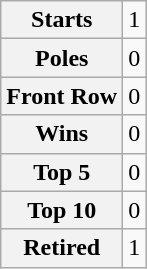<table class="wikitable" style="text-align:center">
<tr>
<th>Starts</th>
<td>1</td>
</tr>
<tr>
<th>Poles</th>
<td>0</td>
</tr>
<tr>
<th>Front Row</th>
<td>0</td>
</tr>
<tr>
<th>Wins</th>
<td>0</td>
</tr>
<tr>
<th>Top 5</th>
<td>0</td>
</tr>
<tr>
<th>Top 10</th>
<td>0</td>
</tr>
<tr>
<th>Retired</th>
<td>1</td>
</tr>
</table>
